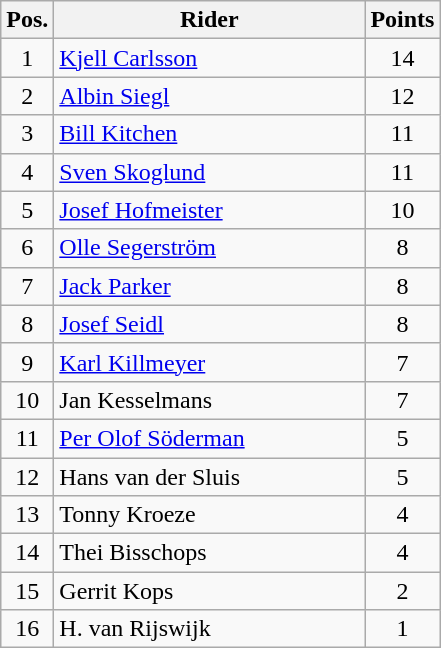<table class="wikitable" style="text-align:center;">
<tr>
<th width=25px>Pos.</th>
<th width=200px>Rider</th>
<th width=40px>Points</th>
</tr>
<tr>
<td>1</td>
<td align=left> <a href='#'>Kjell Carlsson</a></td>
<td>14</td>
</tr>
<tr>
<td>2</td>
<td align=left> <a href='#'>Albin Siegl</a></td>
<td>12</td>
</tr>
<tr>
<td>3</td>
<td align=left> <a href='#'>Bill Kitchen</a></td>
<td>11</td>
</tr>
<tr>
<td>4</td>
<td align=left> <a href='#'>Sven Skoglund</a></td>
<td>11</td>
</tr>
<tr>
<td>5</td>
<td align=left> <a href='#'>Josef Hofmeister</a></td>
<td>10</td>
</tr>
<tr>
<td>6</td>
<td align=left> <a href='#'>Olle Segerström</a></td>
<td>8</td>
</tr>
<tr>
<td>7</td>
<td align=left> <a href='#'>Jack Parker</a></td>
<td>8</td>
</tr>
<tr>
<td>8</td>
<td align=left> <a href='#'>Josef Seidl</a></td>
<td>8</td>
</tr>
<tr>
<td>9</td>
<td align=left> <a href='#'>Karl Killmeyer</a></td>
<td>7</td>
</tr>
<tr>
<td>10</td>
<td align=left> Jan Kesselmans</td>
<td>7</td>
</tr>
<tr>
<td>11</td>
<td align=left> <a href='#'>Per Olof Söderman</a></td>
<td>5</td>
</tr>
<tr>
<td>12</td>
<td align=left> Hans van der Sluis</td>
<td>5</td>
</tr>
<tr>
<td>13</td>
<td align=left> Tonny Kroeze</td>
<td>4</td>
</tr>
<tr>
<td>14</td>
<td align=left> Thei Bisschops</td>
<td>4</td>
</tr>
<tr>
<td>15</td>
<td align=left> Gerrit Kops</td>
<td>2</td>
</tr>
<tr>
<td>16</td>
<td align=left> H. van Rijswijk</td>
<td>1</td>
</tr>
</table>
